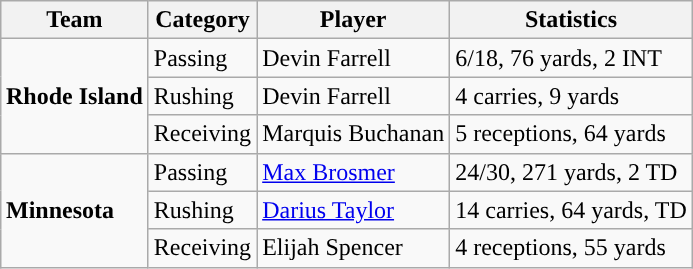<table class="wikitable" style="float: right;">
<tr>
<th>Team</th>
<th>Category</th>
<th>Player</th>
<th>Statistics</th>
</tr>
<tr>
<td rowspan=3><strong>Rhode Island</strong></td>
<td>Passing</td>
<td>Devin Farrell</td>
<td>6/18, 76 yards, 2 INT</td>
</tr>
<tr>
<td>Rushing</td>
<td>Devin Farrell</td>
<td>4 carries, 9 yards</td>
</tr>
<tr>
<td>Receiving</td>
<td>Marquis Buchanan</td>
<td>5 receptions, 64 yards</td>
</tr>
<tr>
<td rowspan=3><strong>Minnesota</strong></td>
<td>Passing</td>
<td><a href='#'>Max Brosmer</a></td>
<td>24/30, 271 yards, 2 TD</td>
</tr>
<tr>
<td>Rushing</td>
<td><a href='#'>Darius Taylor</a></td>
<td>14 carries, 64 yards, TD</td>
</tr>
<tr>
<td>Receiving</td>
<td>Elijah Spencer</td>
<td>4 receptions, 55 yards</td>
</tr>
</table>
